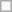<table class="wikitable">
<tr>
<td></td>
</tr>
</table>
